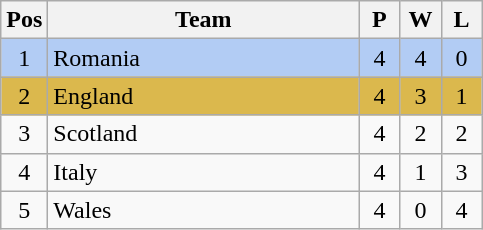<table class="wikitable" style="font-size: 100%">
<tr>
<th width=20>Pos</th>
<th width=200>Team</th>
<th width=20>P</th>
<th width=20>W</th>
<th width=20>L</th>
</tr>
<tr align=center style="background: #b2ccf4;">
<td>1</td>
<td align="left"> Romania</td>
<td>4</td>
<td>4</td>
<td>0</td>
</tr>
<tr align=center style="background: #DBB84D;">
<td>2</td>
<td align="left"> England</td>
<td>4</td>
<td>3</td>
<td>1</td>
</tr>
<tr align=center>
<td>3</td>
<td align="left"> Scotland</td>
<td>4</td>
<td>2</td>
<td>2</td>
</tr>
<tr align=center>
<td>4</td>
<td align="left"> Italy</td>
<td>4</td>
<td>1</td>
<td>3</td>
</tr>
<tr align=center>
<td>5</td>
<td align="left"> Wales</td>
<td>4</td>
<td>0</td>
<td>4</td>
</tr>
</table>
